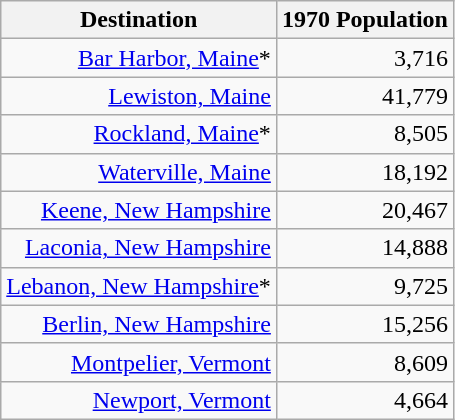<table class="wikitable sortable" style=text-align:right>
<tr>
<th>Destination</th>
<th>1970 Population</th>
</tr>
<tr>
<td><a href='#'>Bar Harbor, Maine</a>*</td>
<td>3,716</td>
</tr>
<tr>
<td><a href='#'>Lewiston, Maine</a></td>
<td>41,779</td>
</tr>
<tr>
<td><a href='#'>Rockland, Maine</a>*</td>
<td>8,505</td>
</tr>
<tr>
<td><a href='#'>Waterville, Maine</a></td>
<td>18,192</td>
</tr>
<tr>
<td><a href='#'>Keene, New Hampshire</a></td>
<td>20,467</td>
</tr>
<tr>
<td><a href='#'>Laconia, New Hampshire</a></td>
<td>14,888</td>
</tr>
<tr>
<td><a href='#'>Lebanon, New Hampshire</a>*</td>
<td>9,725</td>
</tr>
<tr>
<td><a href='#'>Berlin, New Hampshire</a></td>
<td>15,256</td>
</tr>
<tr>
<td><a href='#'>Montpelier, Vermont</a></td>
<td>8,609</td>
</tr>
<tr>
<td><a href='#'>Newport, Vermont</a></td>
<td>4,664</td>
</tr>
</table>
